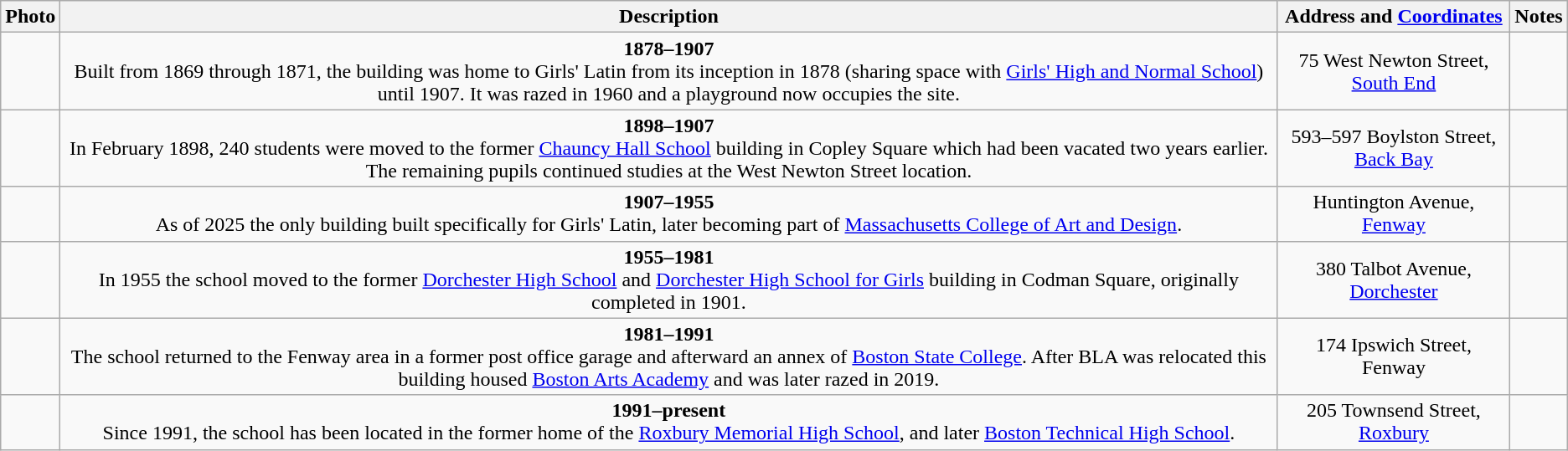<table class="wikitable" style="text-align:center;">
<tr>
<th>Photo</th>
<th>Description</th>
<th>Address and <a href='#'>Coordinates</a></th>
<th>Notes</th>
</tr>
<tr>
<td></td>
<td><strong>1878–1907</strong><br>Built from 1869 through 1871, the building was home to Girls' Latin from its inception in 1878 (sharing space with <a href='#'>Girls' High and Normal School</a>) until 1907. It was razed in 1960 and a playground now occupies the site.</td>
<td>75 West Newton Street, <a href='#'>South End</a><br></td>
<td></td>
</tr>
<tr>
<td></td>
<td><strong>1898–1907</strong><br>In February 1898, 240 students were moved to the former <a href='#'>Chauncy Hall School</a> building in Copley Square which had been vacated two years earlier. The remaining pupils continued studies at the West Newton Street location.</td>
<td>593–597 Boylston Street, <a href='#'>Back Bay</a><br></td>
<td></td>
</tr>
<tr>
<td></td>
<td><strong>1907–1955</strong><br>As of 2025 the only building built specifically for Girls' Latin, later becoming part of <a href='#'>Massachusetts College of Art and Design</a>.</td>
<td>Huntington Avenue, <a href='#'>Fenway</a><br></td>
<td></td>
</tr>
<tr>
<td></td>
<td><strong>1955–1981</strong><br>In 1955 the school moved to the former <a href='#'>Dorchester High School</a> and <a href='#'>Dorchester High School for Girls</a> building in Codman Square, originally completed in 1901.</td>
<td>380 Talbot Avenue, <a href='#'>Dorchester</a><br></td>
<td></td>
</tr>
<tr>
<td></td>
<td><strong>1981–1991</strong><br>The school returned to the Fenway area in a former post office garage and afterward an annex of <a href='#'>Boston State College</a>. After BLA was relocated this building housed <a href='#'>Boston Arts Academy</a> and was later razed in 2019.</td>
<td>174 Ipswich Street, Fenway<br></td>
<td></td>
</tr>
<tr>
<td></td>
<td><strong>1991–present</strong><br>Since 1991, the school has been located in the former home of the <a href='#'>Roxbury Memorial High School</a>, and later <a href='#'>Boston Technical High School</a>.</td>
<td>205 Townsend Street, <a href='#'>Roxbury</a><br></td>
<td></td>
</tr>
</table>
